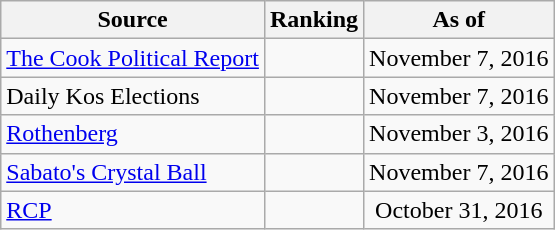<table class="wikitable" style="text-align:center">
<tr>
<th>Source</th>
<th>Ranking</th>
<th>As of</th>
</tr>
<tr>
<td align=left><a href='#'>The Cook Political Report</a></td>
<td></td>
<td>November 7, 2016</td>
</tr>
<tr>
<td align=left>Daily Kos Elections</td>
<td></td>
<td>November 7, 2016</td>
</tr>
<tr>
<td align=left><a href='#'>Rothenberg</a></td>
<td></td>
<td>November 3, 2016</td>
</tr>
<tr>
<td align=left><a href='#'>Sabato's Crystal Ball</a></td>
<td></td>
<td>November 7, 2016</td>
</tr>
<tr>
<td align="left"><a href='#'>RCP</a></td>
<td></td>
<td>October 31, 2016</td>
</tr>
</table>
